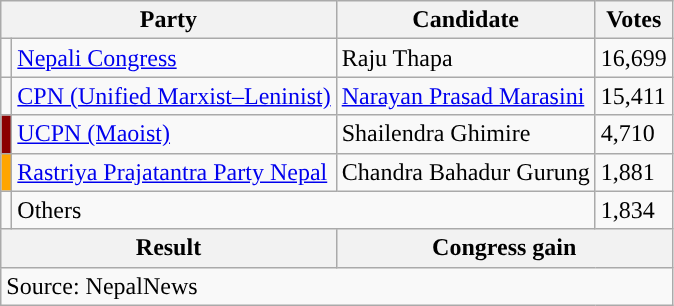<table class="wikitable">
<tr>
<th colspan="2">Party</th>
<th>Candidate</th>
<th>Votes</th>
</tr>
<tr>
<td style="background-color:"></td>
<td><a href='#'>Nepali Congress</a></td>
<td>Raju Thapa</td>
<td>16,699</td>
</tr>
<tr>
<td style="background-color:"></td>
<td><a href='#'>CPN (Unified Marxist–Leninist)</a></td>
<td><a href='#'>Narayan Prasad Marasini</a></td>
<td>15,411</td>
</tr>
<tr>
<td style="background-color:darkred"></td>
<td><a href='#'>UCPN (Maoist)</a></td>
<td>Shailendra Ghimire</td>
<td>4,710</td>
</tr>
<tr>
<td style="background-color:orange"></td>
<td><a href='#'>Rastriya Prajatantra Party Nepal</a></td>
<td>Chandra Bahadur Gurung</td>
<td>1,881</td>
</tr>
<tr>
<td></td>
<td colspan="2">Others</td>
<td>1,834</td>
</tr>
<tr>
<th colspan="2">Result</th>
<th colspan="2">Congress gain</th>
</tr>
<tr>
<td colspan="4">Source: NepalNews</td>
</tr>
</table>
